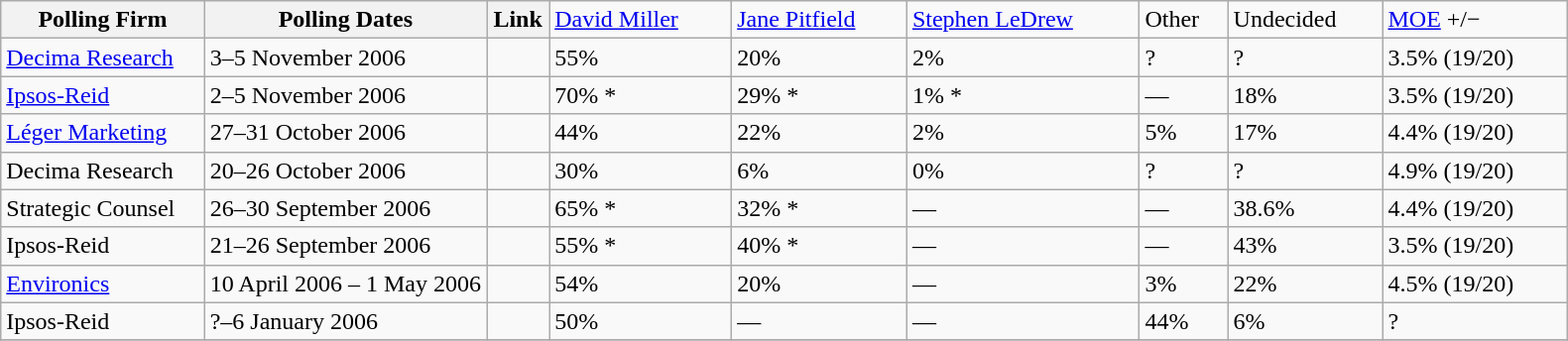<table class="wikitable">
<tr>
<th width=13%>Polling Firm</th>
<th width=18%>Polling Dates</th>
<th width=4%>Link</th>
<td><a href='#'>David Miller</a></td>
<td><a href='#'>Jane Pitfield</a></td>
<td><a href='#'>Stephen LeDrew</a></td>
<td>Other</td>
<td>Undecided</td>
<td><a href='#'>MOE</a> +/−</td>
</tr>
<tr>
<td><a href='#'>Decima Research</a></td>
<td>3–5 November 2006</td>
<td></td>
<td>55%</td>
<td>20%</td>
<td>2%</td>
<td>?</td>
<td>?</td>
<td>3.5% (19/20)</td>
</tr>
<tr>
<td><a href='#'>Ipsos-Reid</a></td>
<td>2–5 November 2006</td>
<td></td>
<td>70% *</td>
<td>29% *</td>
<td>1% *</td>
<td>—</td>
<td>18%</td>
<td>3.5% (19/20)</td>
</tr>
<tr>
<td><a href='#'>Léger Marketing</a></td>
<td>27–31 October 2006</td>
<td> </td>
<td>44%</td>
<td>22%</td>
<td>2%</td>
<td>5%</td>
<td>17%</td>
<td>4.4% (19/20)</td>
</tr>
<tr>
<td>Decima Research</td>
<td>20–26 October 2006</td>
<td> </td>
<td>30%</td>
<td>6%</td>
<td>0%</td>
<td>?</td>
<td>?</td>
<td>4.9% (19/20)</td>
</tr>
<tr>
<td>Strategic Counsel</td>
<td>26–30 September 2006</td>
<td></td>
<td>65% *</td>
<td>32% *</td>
<td>—</td>
<td>—</td>
<td>38.6%</td>
<td>4.4% (19/20)</td>
</tr>
<tr>
<td>Ipsos-Reid</td>
<td>21–26 September 2006</td>
<td></td>
<td>55% *</td>
<td>40% *</td>
<td>—</td>
<td>—</td>
<td>43%</td>
<td>3.5% (19/20)</td>
</tr>
<tr>
<td><a href='#'>Environics</a></td>
<td>10 April 2006 – 1 May 2006</td>
<td></td>
<td>54%</td>
<td>20%</td>
<td>—</td>
<td>3%</td>
<td>22%</td>
<td>4.5% (19/20)</td>
</tr>
<tr>
<td>Ipsos-Reid</td>
<td>?–6 January 2006</td>
<td></td>
<td>50%</td>
<td>—</td>
<td>—</td>
<td>44%</td>
<td>6%</td>
<td>?</td>
</tr>
<tr>
</tr>
</table>
